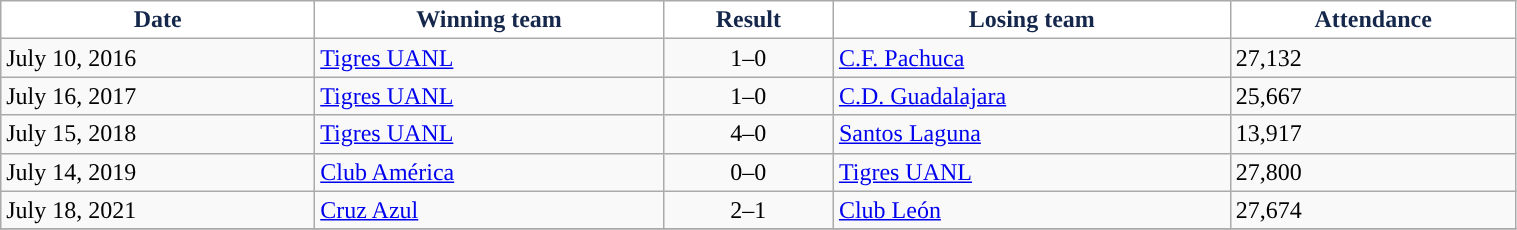<table class="wikitable" style="text-align:left; width:80%;" style="text-align:center">
<tr>
<th style="text-align:center; background:#FFFFFF; color:#15284B; ">Date</th>
<th style="text-align:center; background:#FFFFFF; color:#15284B; ">Winning team</th>
<th style="text-align:center; background:#FFFFFF; color:#15284B; ">Result</th>
<th style="text-align:center; background:#FFFFFF; color:#15284B; ">Losing team</th>
<th style="text-align:center; background:#FFFFFF; color:#15284B; ">Attendance</th>
</tr>
<tr>
<td>July 10, 2016</td>
<td> <a href='#'>Tigres UANL</a></td>
<td align=center>1–0</td>
<td> <a href='#'>C.F. Pachuca</a></td>
<td>27,132</td>
</tr>
<tr>
<td>July 16, 2017</td>
<td> <a href='#'>Tigres UANL</a></td>
<td align=center>1–0</td>
<td> <a href='#'>C.D. Guadalajara</a></td>
<td>25,667</td>
</tr>
<tr>
<td>July 15, 2018</td>
<td> <a href='#'>Tigres UANL</a></td>
<td align=center>4–0</td>
<td> <a href='#'>Santos Laguna</a></td>
<td>13,917</td>
</tr>
<tr>
<td>July 14, 2019</td>
<td> <a href='#'>Club América</a></td>
<td align=center>0–0</td>
<td> <a href='#'>Tigres UANL</a></td>
<td>27,800</td>
</tr>
<tr>
<td>July 18, 2021</td>
<td> <a href='#'>Cruz Azul</a></td>
<td align=center>2–1</td>
<td> <a href='#'>Club León</a></td>
<td>27,674</td>
</tr>
<tr>
</tr>
</table>
